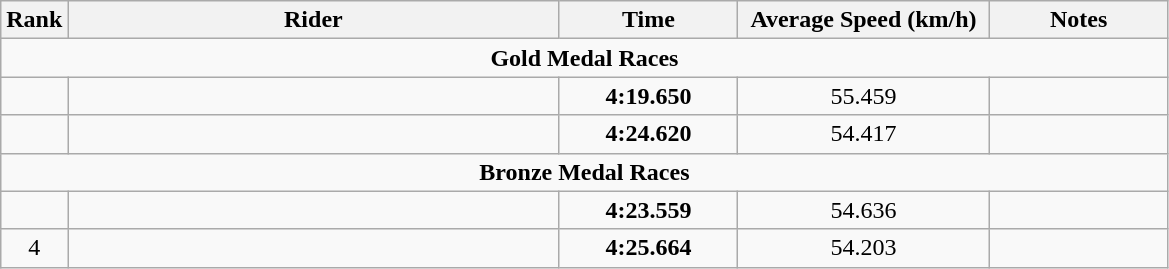<table class="wikitable sortable" style="text-align:center;">
<tr>
<th>Rank</th>
<th style="width:20em;">Rider</th>
<th style="width:7em;">Time</th>
<th style="width:10em;">Average Speed (km/h)</th>
<th style="width:7em;">Notes</th>
</tr>
<tr>
<td colspan=6><strong>Gold Medal Races</strong></td>
</tr>
<tr>
<td></td>
<td align=left></td>
<td><strong>4:19.650</strong></td>
<td>55.459</td>
<td></td>
</tr>
<tr>
<td></td>
<td align=left></td>
<td><strong>4:24.620</strong></td>
<td>54.417</td>
<td></td>
</tr>
<tr>
<td colspan=6><strong>Bronze Medal Races</strong></td>
</tr>
<tr>
<td></td>
<td align=left></td>
<td><strong>4:23.559</strong></td>
<td>54.636</td>
<td></td>
</tr>
<tr>
<td>4</td>
<td align=left></td>
<td><strong>4:25.664</strong></td>
<td>54.203</td>
<td></td>
</tr>
</table>
